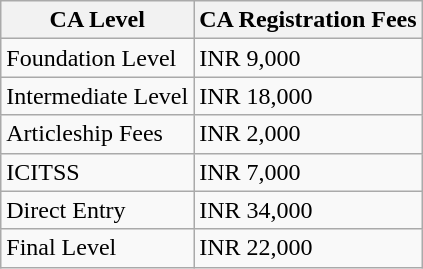<table class="wikitable">
<tr>
<th>CA Level</th>
<th>CA Registration Fees</th>
</tr>
<tr>
<td>Foundation Level</td>
<td>INR 9,000</td>
</tr>
<tr>
<td>Intermediate Level</td>
<td>INR 18,000</td>
</tr>
<tr>
<td>Articleship Fees</td>
<td>INR 2,000</td>
</tr>
<tr>
<td>ICITSS</td>
<td>INR 7,000</td>
</tr>
<tr>
<td>Direct Entry</td>
<td>INR 34,000</td>
</tr>
<tr>
<td>Final Level</td>
<td>INR 22,000</td>
</tr>
</table>
